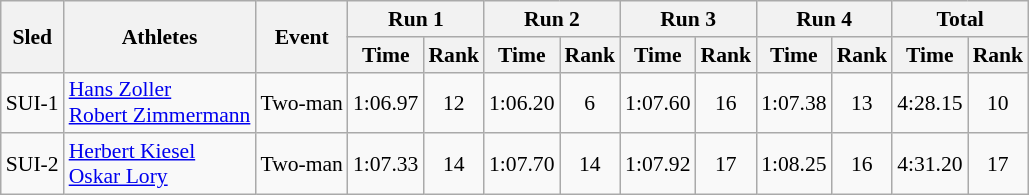<table class="wikitable" border="1" style="font-size:90%">
<tr>
<th rowspan="2">Sled</th>
<th rowspan="2">Athletes</th>
<th rowspan="2">Event</th>
<th colspan="2">Run 1</th>
<th colspan="2">Run 2</th>
<th colspan="2">Run 3</th>
<th colspan="2">Run 4</th>
<th colspan="2">Total</th>
</tr>
<tr>
<th>Time</th>
<th>Rank</th>
<th>Time</th>
<th>Rank</th>
<th>Time</th>
<th>Rank</th>
<th>Time</th>
<th>Rank</th>
<th>Time</th>
<th>Rank</th>
</tr>
<tr>
<td align="center">SUI-1</td>
<td><a href='#'>Hans Zoller</a><br><a href='#'>Robert Zimmermann</a></td>
<td>Two-man</td>
<td align="center">1:06.97</td>
<td align="center">12</td>
<td align="center">1:06.20</td>
<td align="center">6</td>
<td align="center">1:07.60</td>
<td align="center">16</td>
<td align="center">1:07.38</td>
<td align="center">13</td>
<td align="center">4:28.15</td>
<td align="center">10</td>
</tr>
<tr>
<td align="center">SUI-2</td>
<td><a href='#'>Herbert Kiesel</a><br><a href='#'>Oskar Lory</a></td>
<td>Two-man</td>
<td align="center">1:07.33</td>
<td align="center">14</td>
<td align="center">1:07.70</td>
<td align="center">14</td>
<td align="center">1:07.92</td>
<td align="center">17</td>
<td align="center">1:08.25</td>
<td align="center">16</td>
<td align="center">4:31.20</td>
<td align="center">17</td>
</tr>
</table>
